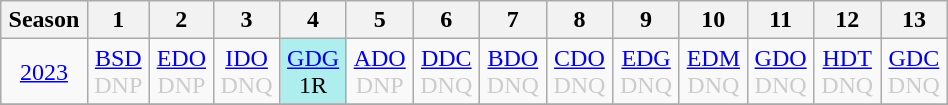<table class="wikitable" style="width:50%; margin:0">
<tr>
<th>Season</th>
<th>1</th>
<th>2</th>
<th>3</th>
<th>4</th>
<th>5</th>
<th>6</th>
<th>7</th>
<th>8</th>
<th>9</th>
<th>10</th>
<th>11</th>
<th>12</th>
<th>13</th>
</tr>
<tr>
<td style="text-align:center;"background:#efefef;"><a href='#'>2023</a></td>
<td style="text-align:center; color:#ccc;"><a href='#'>BSD</a><br>DNP</td>
<td style="text-align:center; color:#ccc;"><a href='#'>EDO</a><br>DNP</td>
<td style="text-align:center; color:#ccc;"><a href='#'>IDO</a><br>DNQ</td>
<td style="text-align:center; background:#afeeee;"><a href='#'>GDG</a><br>1R</td>
<td style="text-align:center; color:#ccc;"><a href='#'>ADO</a><br>DNP</td>
<td style="text-align:center; color:#ccc;"><a href='#'>DDC</a><br>DNQ</td>
<td style="text-align:center; color:#ccc;"><a href='#'>BDO</a><br>DNQ</td>
<td style="text-align:center; color:#ccc;"><a href='#'>CDO</a><br>DNQ</td>
<td style="text-align:center; color:#ccc;"><a href='#'>EDG</a><br>DNQ</td>
<td style="text-align:center; color:#ccc;"><a href='#'>EDM</a><br>DNQ</td>
<td style="text-align:center; color:#ccc;"><a href='#'>GDO</a><br>DNQ</td>
<td style="text-align:center; color:#ccc;"><a href='#'>HDT</a><br>DNQ</td>
<td style="text-align:center; color:#ccc;"><a href='#'>GDC</a><br>DNQ</td>
</tr>
<tr>
</tr>
</table>
